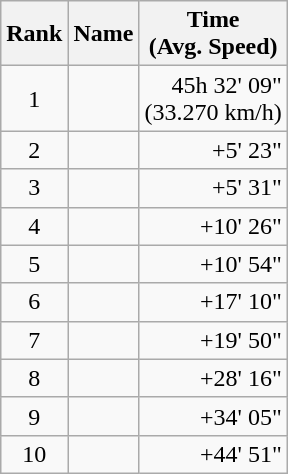<table class="wikitable">
<tr>
<th>Rank</th>
<th>Name</th>
<th>Time<br>(Avg. Speed)</th>
</tr>
<tr>
<td style="text-align:center;">1</td>
<td></td>
<td align=right>45h 32' 09"<br>(33.270 km/h)</td>
</tr>
<tr>
<td style="text-align:center;">2</td>
<td></td>
<td align=right>+5' 23"</td>
</tr>
<tr>
<td style="text-align:center;">3</td>
<td></td>
<td align=right>+5' 31"</td>
</tr>
<tr>
<td style="text-align:center;">4</td>
<td></td>
<td align=right>+10' 26"</td>
</tr>
<tr>
<td style="text-align:center;">5</td>
<td></td>
<td align=right>+10' 54"</td>
</tr>
<tr>
<td style="text-align:center;">6</td>
<td></td>
<td align=right>+17' 10"</td>
</tr>
<tr>
<td style="text-align:center;">7</td>
<td></td>
<td align=right>+19' 50"</td>
</tr>
<tr>
<td style="text-align:center;">8</td>
<td></td>
<td align=right>+28' 16"</td>
</tr>
<tr>
<td style="text-align:center;">9</td>
<td></td>
<td align=right>+34' 05"</td>
</tr>
<tr>
<td style="text-align:center;">10</td>
<td></td>
<td align=right>+44' 51"</td>
</tr>
</table>
